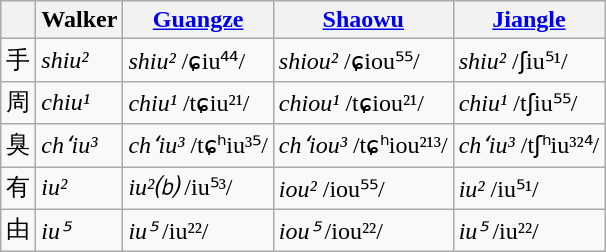<table class="wikitable">
<tr>
<th></th>
<th>Walker</th>
<th><a href='#'>Guangze</a></th>
<th><a href='#'>Shaowu</a></th>
<th><a href='#'>Jiangle</a></th>
</tr>
<tr>
<td>手</td>
<td><em>shiu²</em></td>
<td><em>shiu²</em> /ɕiu⁴⁴/</td>
<td><em>shiou²</em> /ɕiou⁵⁵/</td>
<td><em>shiu²</em> /ʃiu⁵¹/</td>
</tr>
<tr>
<td>周</td>
<td><em>chiu¹</em></td>
<td><em>chiu¹</em> /tɕiu²¹/</td>
<td><em>chiou¹</em> /tɕiou²¹/</td>
<td><em>chiu¹</em> /tʃiu⁵⁵/</td>
</tr>
<tr>
<td>臭</td>
<td><em>chʻiu³</em></td>
<td><em>chʻiu³</em> /tɕʰiu³⁵/</td>
<td><em>chʻiou³</em> /tɕʰiou²¹³/</td>
<td><em>chʻiu³</em> /tʃʰiu³²⁴/</td>
</tr>
<tr>
<td>有</td>
<td><em>iu²</em></td>
<td><em>iu²⒝</em> /iu⁵³/</td>
<td><em>iou²</em> /iou⁵⁵/</td>
<td><em>iu²</em> /iu⁵¹/</td>
</tr>
<tr>
<td>由</td>
<td><em>iu⁵</em></td>
<td><em>iu⁵</em> /iu²²/</td>
<td><em>iou⁵</em> /iou²²/</td>
<td><em>iu⁵</em> /iu²²/</td>
</tr>
</table>
